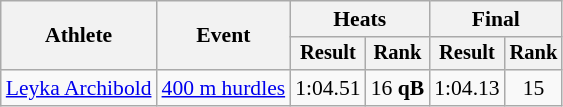<table class="wikitable" style="font-size:90%">
<tr>
<th rowspan=2>Athlete</th>
<th rowspan=2>Event</th>
<th colspan=2>Heats</th>
<th colspan=2>Final</th>
</tr>
<tr style="font-size:95%">
<th>Result</th>
<th>Rank</th>
<th>Result</th>
<th>Rank</th>
</tr>
<tr align=center>
<td align=left><a href='#'>Leyka Archibold</a></td>
<td align=left><a href='#'>400 m hurdles</a></td>
<td>1:04.51</td>
<td>16 <strong>qB</strong></td>
<td>1:04.13</td>
<td>15</td>
</tr>
</table>
